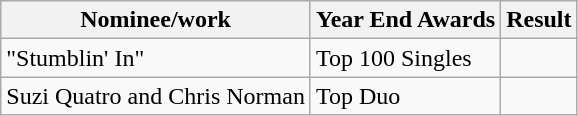<table class="wikitable unsortable plainrowheaders" style="border:none; margin:0;">
<tr>
<th scope="col">Nominee/work</th>
<th scope="col">Year End Awards</th>
<th scope="col">Result</th>
</tr>
<tr>
<td>"Stumblin' In"</td>
<td>Top 100 Singles</td>
<td></td>
</tr>
<tr>
<td>Suzi Quatro and Chris Norman</td>
<td>Top Duo</td>
<td></td>
</tr>
<tr>
</tr>
</table>
